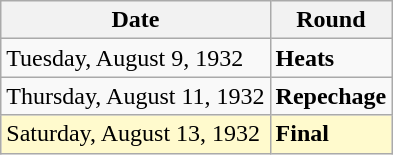<table class="wikitable">
<tr>
<th>Date</th>
<th>Round</th>
</tr>
<tr>
<td>Tuesday, August 9, 1932</td>
<td><strong>Heats</strong></td>
</tr>
<tr>
<td>Thursday, August 11, 1932</td>
<td><strong>Repechage</strong></td>
</tr>
<tr>
<td style=background:lemonchiffon>Saturday, August 13, 1932</td>
<td style=background:lemonchiffon><strong>Final</strong></td>
</tr>
</table>
